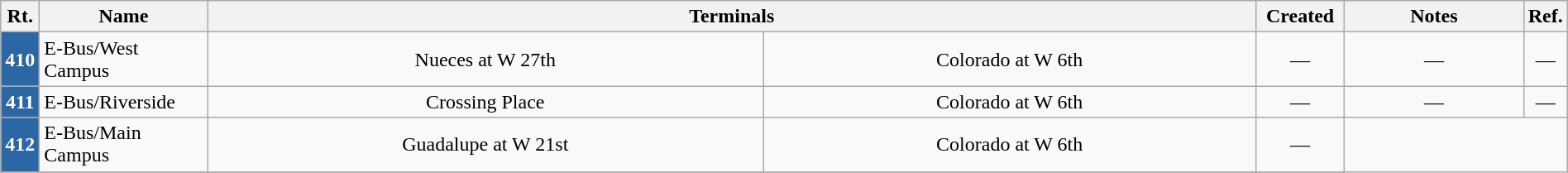<table class="wikitable sortable" style="text-align: center; width:100%;">
<tr>
<th scope="col" style="width: 1.5em;">Rt.</th>
<th scope="col" style="width: 8em;">Name</th>
<th colspan=2 class="unsortable">Terminals</th>
<th scope="col" style="width: 4em;">Created</th>
<th class="unsortable">Notes</th>
<th scope="col" style="width: 1em;" class="unsortable">Ref.</th>
</tr>
<tr>
<th style="background: #2C67A5; color:#FFFFFF;">410</th>
<td align="left">E-Bus/West Campus</td>
<td>Nueces at W 27th</td>
<td>Colorado at W 6th</td>
<td>—</td>
<td>—</td>
<td>—</td>
</tr>
<tr>
<th style="background: #2C67A5; color:#FFFFFF;">411</th>
<td align="left">E-Bus/Riverside</td>
<td>Crossing Place</td>
<td>Colorado at W 6th</td>
<td>—</td>
<td>—</td>
<td>—</td>
</tr>
<tr>
<th style="background: #2C67A5; color:#FFFFFF;">412</th>
<td align="left">E-Bus/Main Campus</td>
<td>Guadalupe at W 21st</td>
<td>Colorado at W 6th</td>
<td>—</td>
</tr>
<tr>
</tr>
</table>
